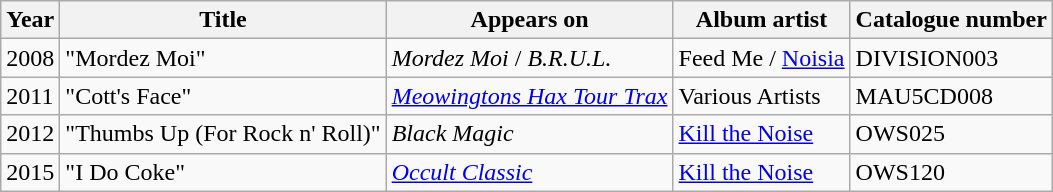<table class="wikitable">
<tr>
<th>Year</th>
<th>Title</th>
<th>Appears on</th>
<th>Album artist</th>
<th>Catalogue number</th>
</tr>
<tr>
<td>2008</td>
<td>"Mordez Moi"</td>
<td><em>Mordez Moi</em> / <em>B.R.U.L.</em></td>
<td>Feed Me / <a href='#'>Noisia</a></td>
<td>DIVISION003</td>
</tr>
<tr>
<td>2011</td>
<td>"Cott's Face"</td>
<td><em><a href='#'>Meowingtons Hax Tour Trax</a></em></td>
<td>Various Artists</td>
<td>MAU5CD008</td>
</tr>
<tr>
<td>2012</td>
<td>"Thumbs Up (For Rock n' Roll)"</td>
<td><em>Black Magic</em></td>
<td><a href='#'>Kill the Noise</a></td>
<td>OWS025</td>
</tr>
<tr>
<td>2015</td>
<td>"I Do Coke"</td>
<td><em><a href='#'>Occult Classic</a></em></td>
<td><a href='#'>Kill the Noise</a></td>
<td>OWS120</td>
</tr>
</table>
